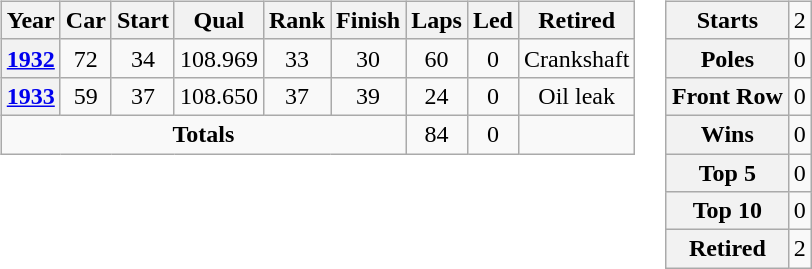<table>
<tr ---- valign="top">
<td><br><table class="wikitable" style="text-align:center">
<tr>
<th>Year</th>
<th>Car</th>
<th>Start</th>
<th>Qual</th>
<th>Rank</th>
<th>Finish</th>
<th>Laps</th>
<th>Led</th>
<th>Retired</th>
</tr>
<tr>
<th><a href='#'>1932</a></th>
<td>72</td>
<td>34</td>
<td>108.969</td>
<td>33</td>
<td>30</td>
<td>60</td>
<td>0</td>
<td>Crankshaft</td>
</tr>
<tr>
<th><a href='#'>1933</a></th>
<td>59</td>
<td>37</td>
<td>108.650</td>
<td>37</td>
<td>39</td>
<td>24</td>
<td>0</td>
<td>Oil leak</td>
</tr>
<tr>
<td colspan="6"><strong>Totals</strong></td>
<td>84</td>
<td>0</td>
<td></td>
</tr>
</table>
</td>
<td><br><table class="wikitable" style="text-align:center">
<tr>
<th>Starts</th>
<td>2</td>
</tr>
<tr>
<th>Poles</th>
<td>0</td>
</tr>
<tr>
<th>Front Row</th>
<td>0</td>
</tr>
<tr>
<th>Wins</th>
<td>0</td>
</tr>
<tr>
<th>Top 5</th>
<td>0</td>
</tr>
<tr>
<th>Top 10</th>
<td>0</td>
</tr>
<tr>
<th>Retired</th>
<td>2</td>
</tr>
</table>
</td>
</tr>
</table>
